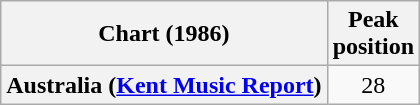<table class="wikitable sortable plainrowheaders">
<tr>
<th>Chart (1986)</th>
<th>Peak<br>position</th>
</tr>
<tr>
<th scope="row">Australia (<a href='#'>Kent Music Report</a>)</th>
<td style="text-align:center;">28</td>
</tr>
</table>
